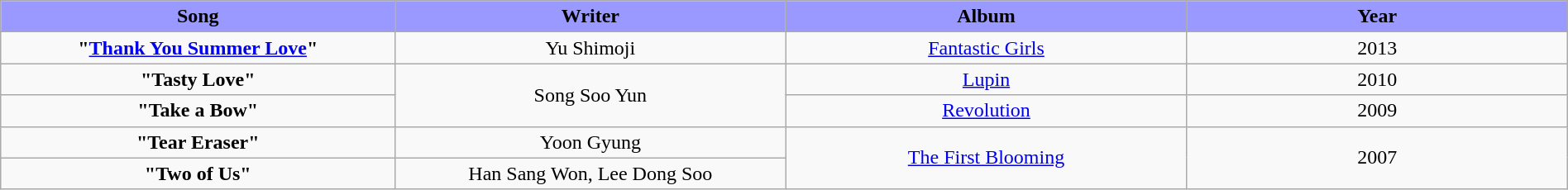<table class="wikitable" style="margin:0.5em auto; clear:both; text-align:center; width:100%">
<tr>
<th width="500" style="background: #99F;">Song</th>
<th width="500" style="background: #99F;">Writer</th>
<th width="500" style="background: #99F;">Album</th>
<th width="500" style="background: #99F;">Year</th>
</tr>
<tr>
<td><strong>"<a href='#'>Thank You Summer Love</a>"</strong></td>
<td>Yu Shimoji</td>
<td><a href='#'>Fantastic Girls</a></td>
<td>2013</td>
</tr>
<tr>
<td><strong>"Tasty Love"</strong></td>
<td rowspan="2">Song Soo Yun</td>
<td><a href='#'>Lupin</a></td>
<td>2010</td>
</tr>
<tr>
<td><strong>"Take a Bow"</strong></td>
<td><a href='#'>Revolution</a></td>
<td>2009</td>
</tr>
<tr>
<td><strong>"Tear Eraser"</strong></td>
<td>Yoon Gyung</td>
<td rowspan="2"><a href='#'>The First Blooming</a></td>
<td rowspan="2">2007</td>
</tr>
<tr>
<td><strong>"Two of Us"</strong></td>
<td>Han Sang Won, Lee Dong Soo</td>
</tr>
</table>
